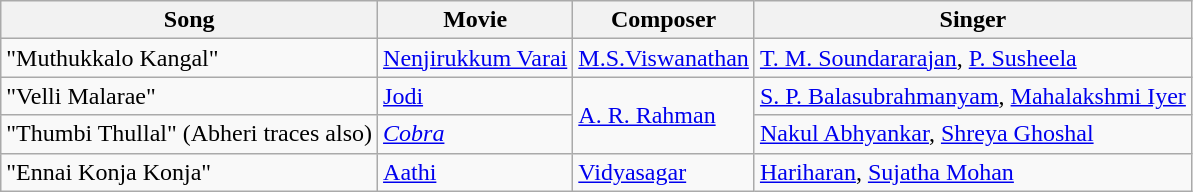<table class="wikitable">
<tr>
<th>Song</th>
<th>Movie</th>
<th>Composer</th>
<th>Singer</th>
</tr>
<tr>
<td>"Muthukkalo Kangal"</td>
<td><a href='#'>Nenjirukkum Varai</a></td>
<td><a href='#'>M.S.Viswanathan</a></td>
<td><a href='#'>T. M. Soundararajan</a>, <a href='#'>P. Susheela</a></td>
</tr>
<tr>
<td>"Velli Malarae"</td>
<td><a href='#'>Jodi</a></td>
<td rowspan=2><a href='#'>A. R. Rahman</a></td>
<td><a href='#'>S. P. Balasubrahmanyam</a>, <a href='#'>Mahalakshmi Iyer</a></td>
</tr>
<tr>
<td>"Thumbi Thullal" (Abheri traces also)</td>
<td><em><a href='#'>Cobra</a></em></td>
<td><a href='#'>Nakul Abhyankar</a>, <a href='#'>Shreya Ghoshal</a></td>
</tr>
<tr>
<td>"Ennai Konja Konja"</td>
<td><a href='#'>Aathi</a></td>
<td><a href='#'>Vidyasagar</a></td>
<td><a href='#'>Hariharan</a>, <a href='#'>Sujatha Mohan</a></td>
</tr>
</table>
